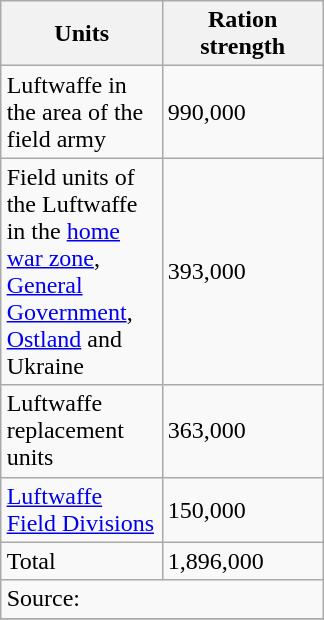<table align=right class="wikitable">
<tr>
<th align="left" width="100"><strong>Units</strong></th>
<th align="left" width="100"><strong>Ration strength</strong></th>
</tr>
<tr>
<td>Luftwaffe in the area of the field army</td>
<td>990,000</td>
</tr>
<tr>
<td>Field units of the Luftwaffe in the <a href='#'>home war zone</a>, <a href='#'>General Government</a>, <a href='#'>Ostland</a> and Ukraine</td>
<td>393,000</td>
</tr>
<tr>
<td>Luftwaffe replacement units</td>
<td>363,000</td>
</tr>
<tr>
<td><a href='#'>Luftwaffe Field Divisions</a></td>
<td>150,000</td>
</tr>
<tr>
<td>Total</td>
<td>1,896,000</td>
</tr>
<tr>
<td colspan=2>Source:</td>
</tr>
<tr>
</tr>
</table>
